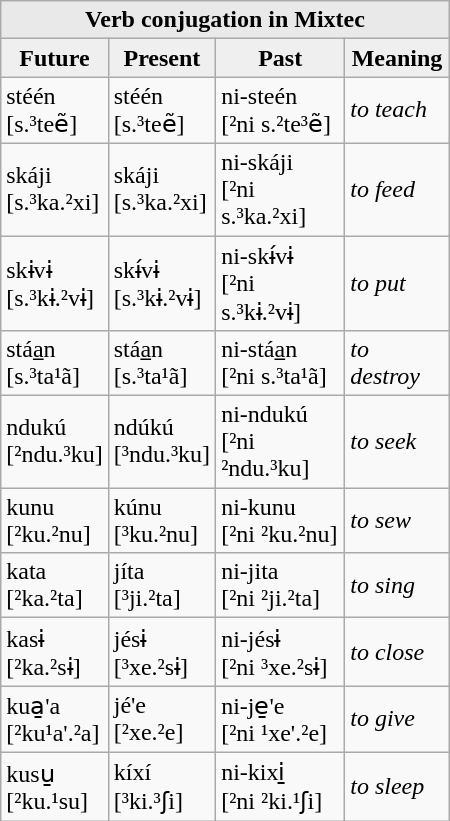<table class="wikitable" width=300px>
<tr>
<td colspan=5 style="background:#e9e9e9;" align=center><strong>Verb conjugation in Mixtec</strong></td>
</tr>
<tr>
<th style="background:#efefef;" align=center>Future</th>
<th style="background:#efefef;" align=center>Present</th>
<th style="background:#efefef;" align=center>Past</th>
<th style="background:#efefef;" align=center>Meaning</th>
</tr>
<tr>
<td>stéén<br>[s.³teẽ]</td>
<td>stéén<br>[s.³teẽ]</td>
<td>ni-steén<br>[²ni s.²te³ẽ]</td>
<td><em>to teach</em></td>
</tr>
<tr>
<td>skáji<br>[s.³ka.²xi]</td>
<td>skáji<br>[s.³ka.²xi]</td>
<td>ni-skáji<br>[²ni s.³ka.²xi]</td>
<td><em>to feed</em></td>
</tr>
<tr>
<td>skɨvɨ<br> [s.³kɨ.²vɨ]</td>
<td>skɨ́vɨ<br> [s.³kɨ.²vɨ]</td>
<td>ni-skɨ́vɨ<br> [²ni s.³kɨ.²vɨ]</td>
<td><em>to put</em></td>
</tr>
<tr>
<td>stá<u>a</u>n<br>[s.³ta¹ã]</td>
<td>stá<u>a</u>n<br>[s.³ta¹ã]</td>
<td>ni-stá<u>a</u>n<br>[²ni s.³ta¹ã]</td>
<td><em>to destroy</em></td>
</tr>
<tr>
<td>ndukú<br>[²ndu.³ku]</td>
<td>ndúkú<br>[³ndu.³ku]</td>
<td>ni-ndukú<br>[²ni ²ndu.³ku]</td>
<td><em>to seek</em></td>
</tr>
<tr>
<td>kunu<br>[²ku.²nu]</td>
<td>kúnu<br>[³ku.²nu]</td>
<td>ni-kunu<br>[²ni ²ku.²nu]</td>
<td><em>to sew</em></td>
</tr>
<tr>
<td>kata<br>[²ka.²ta]</td>
<td>jíta<br>[³ji.²ta]</td>
<td>ni-jita<br>[²ni ²ji.²ta]</td>
<td><em>to sing</em></td>
</tr>
<tr>
<td>kasɨ<br>[²ka.²sɨ]</td>
<td>jésɨ<br>[³xe.²sɨ]</td>
<td>ni-jésɨ<br>[²ni ³xe.²sɨ]</td>
<td><em>to close</em></td>
</tr>
<tr>
<td>kua̱'a<br>[²ku¹a'.²a]</td>
<td>jé'e<br>[²xe.²e]</td>
<td>ni-je̱'e<br>[²ni ¹xe'.²e]</td>
<td><em>to give</em></td>
</tr>
<tr>
<td>kusu̱<br>[²ku.¹su]</td>
<td>kíxí<br>[³ki.³ʃi]</td>
<td>ni-kixi̱<br>[²ni ²ki.¹ʃi]</td>
<td><em>to sleep</em></td>
</tr>
</table>
